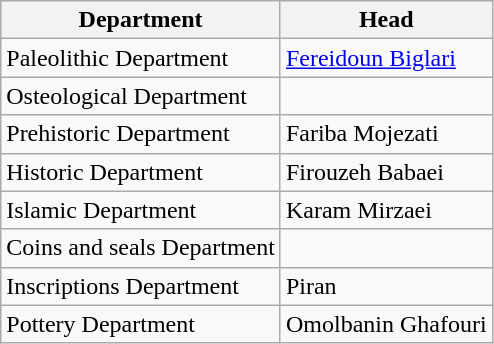<table class="wikitable">
<tr>
<th>Department</th>
<th>Head</th>
</tr>
<tr>
<td>Paleolithic Department</td>
<td><a href='#'>Fereidoun Biglari</a></td>
</tr>
<tr>
<td>Osteological Department</td>
<td></td>
</tr>
<tr>
<td>Prehistoric Department</td>
<td>Fariba Mojezati</td>
</tr>
<tr>
<td>Historic Department</td>
<td>Firouzeh Babaei</td>
</tr>
<tr>
<td>Islamic Department</td>
<td>Karam Mirzaei</td>
</tr>
<tr>
<td>Coins and seals Department</td>
<td></td>
</tr>
<tr>
<td>Inscriptions Department</td>
<td>Piran</td>
</tr>
<tr>
<td>Pottery Department</td>
<td>Omolbanin Ghafouri</td>
</tr>
</table>
